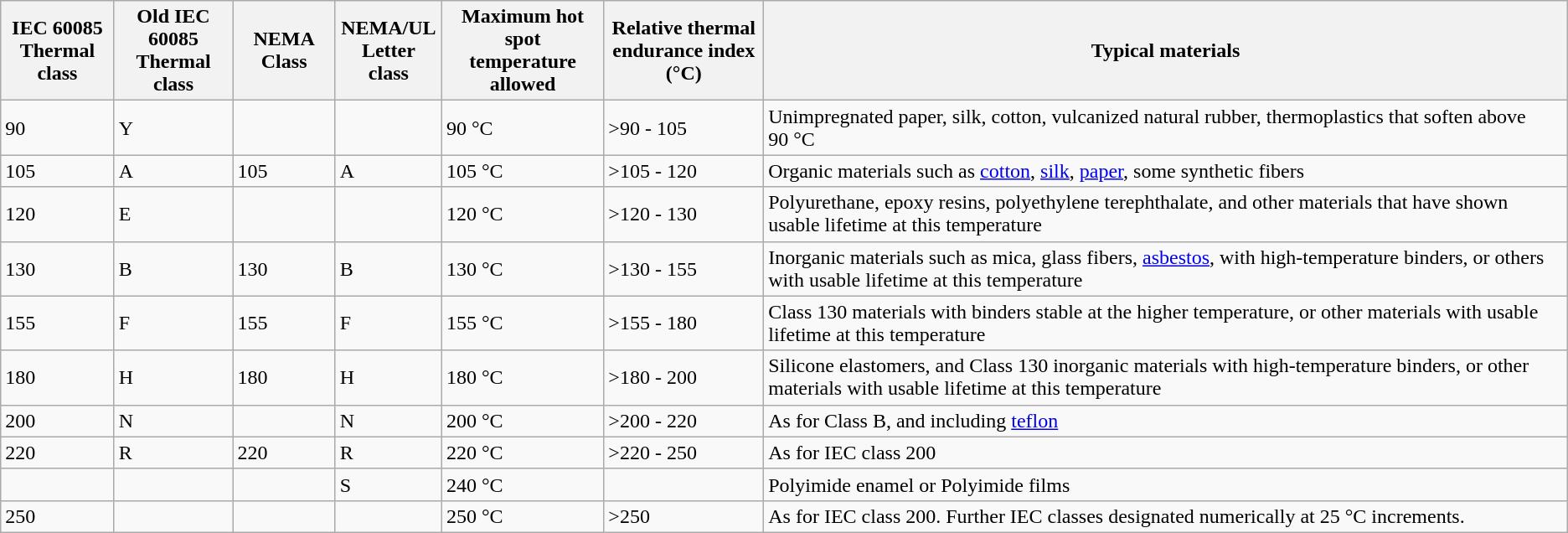<table class="wikitable">
<tr>
<th>IEC 60085 <br>Thermal class</th>
<th>Old IEC 60085 <br>Thermal class</th>
<th>NEMA Class</th>
<th>NEMA/UL <br>Letter class</th>
<th>Maximum hot spot <br> temperature allowed</th>
<th>Relative thermal <br>endurance index (°C)</th>
<th>Typical materials</th>
</tr>
<tr>
<td>90</td>
<td>Y</td>
<td></td>
<td></td>
<td>90 °C</td>
<td>>90 - 105</td>
<td>Unimpregnated paper, silk, cotton, vulcanized natural rubber, thermoplastics that soften above 90 °C</td>
</tr>
<tr>
<td>105</td>
<td>A</td>
<td>105</td>
<td>A</td>
<td>105 °C</td>
<td>>105 - 120</td>
<td>Organic materials such as <a href='#'>cotton</a>, <a href='#'>silk</a>, <a href='#'>paper</a>, some synthetic fibers</td>
</tr>
<tr>
<td>120</td>
<td>E</td>
<td></td>
<td></td>
<td>120 °C</td>
<td>>120 - 130</td>
<td>Polyurethane, epoxy resins, polyethylene terephthalate, and other materials that have shown usable lifetime at this temperature</td>
</tr>
<tr>
<td>130</td>
<td>B</td>
<td>130</td>
<td>B</td>
<td>130 °C</td>
<td>>130 - 155</td>
<td>Inorganic materials such as mica, glass fibers, <a href='#'>asbestos</a>, with high-temperature binders, or others with usable lifetime at this temperature</td>
</tr>
<tr>
<td>155</td>
<td>F</td>
<td>155</td>
<td>F</td>
<td>155 °C</td>
<td>>155 - 180</td>
<td>Class 130 materials with binders stable at the higher temperature, or other materials with usable lifetime at this temperature</td>
</tr>
<tr>
<td>180</td>
<td>H</td>
<td>180</td>
<td>H</td>
<td>180 °C</td>
<td>>180 - 200</td>
<td>Silicone elastomers, and Class 130 inorganic materials with high-temperature binders, or other materials with usable lifetime at this temperature</td>
</tr>
<tr>
<td>200</td>
<td>N</td>
<td></td>
<td>N</td>
<td>200 °C</td>
<td>>200 - 220</td>
<td>As for Class B, and including <a href='#'>teflon</a></td>
</tr>
<tr>
<td>220</td>
<td>R</td>
<td>220</td>
<td>R</td>
<td>220 °C</td>
<td>>220 - 250</td>
<td>As for IEC class 200</td>
</tr>
<tr>
<td></td>
<td></td>
<td></td>
<td>S</td>
<td>240 °C</td>
<td></td>
<td>Polyimide enamel or Polyimide films</td>
</tr>
<tr>
<td>250</td>
<td></td>
<td></td>
<td></td>
<td>250 °C</td>
<td>>250</td>
<td>As for IEC class 200. Further IEC classes designated numerically at 25 °C increments.</td>
</tr>
</table>
